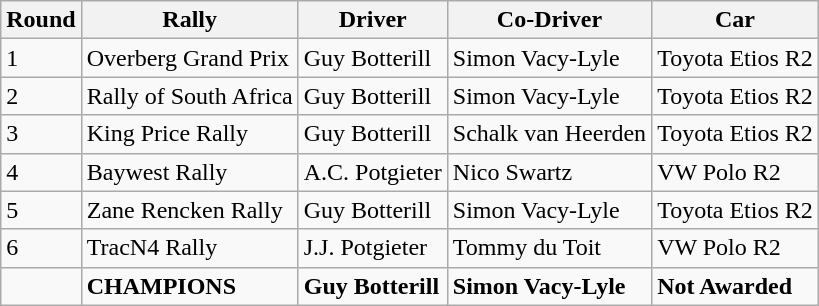<table class="wikitable">
<tr>
<th>Round</th>
<th>Rally</th>
<th>Driver</th>
<th>Co-Driver</th>
<th>Car</th>
</tr>
<tr>
<td>1</td>
<td>Overberg Grand Prix</td>
<td>Guy Botterill</td>
<td>Simon Vacy-Lyle</td>
<td>Toyota Etios R2</td>
</tr>
<tr>
<td>2</td>
<td>Rally of South Africa</td>
<td>Guy Botterill</td>
<td>Simon Vacy-Lyle</td>
<td>Toyota Etios R2</td>
</tr>
<tr>
<td>3</td>
<td>King Price Rally</td>
<td>Guy Botterill</td>
<td>Schalk van Heerden</td>
<td>Toyota Etios R2</td>
</tr>
<tr>
<td>4</td>
<td>Baywest Rally</td>
<td>A.C. Potgieter</td>
<td>Nico Swartz</td>
<td>VW Polo R2</td>
</tr>
<tr>
<td>5</td>
<td>Zane Rencken Rally</td>
<td>Guy Botterill</td>
<td>Simon Vacy-Lyle</td>
<td>Toyota Etios R2</td>
</tr>
<tr>
<td>6</td>
<td>TracN4 Rally</td>
<td>J.J. Potgieter</td>
<td>Tommy du Toit</td>
<td>VW Polo R2</td>
</tr>
<tr>
<td></td>
<td><strong>CHAMPIONS</strong></td>
<td><strong>Guy Botterill</strong></td>
<td><strong>Simon Vacy-Lyle</strong></td>
<td><strong>Not Awarded</strong></td>
</tr>
</table>
